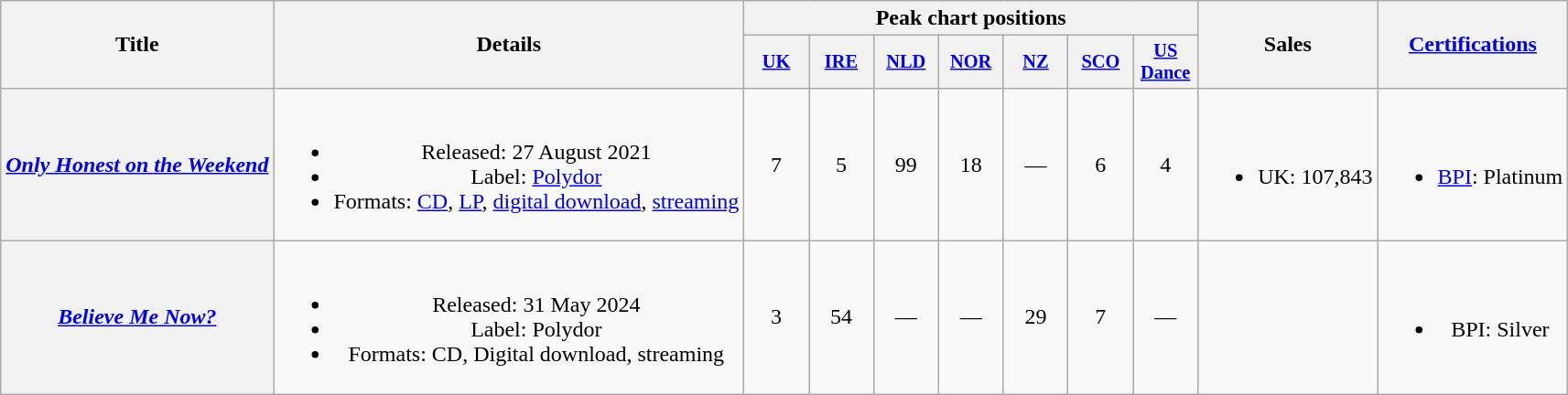<table class="wikitable plainrowheaders" style="text-align:center;">
<tr>
<th scope="col" rowspan="2">Title</th>
<th scope="col" rowspan="2">Details</th>
<th scope="col" colspan="7">Peak chart positions</th>
<th scope="col" rowspan="2">Sales</th>
<th scope="col" rowspan="2"><a href='#'>Certifications</a></th>
</tr>
<tr>
<th scope="col" style="width:3em;font-size:85%;"><a href='#'>UK</a><br></th>
<th scope="col" style="width:3em;font-size:85%;"><a href='#'>IRE</a><br></th>
<th scope="col" style="width:3em;font-size:85%;"><a href='#'>NLD</a><br></th>
<th scope="col" style="width:3em;font-size:85%;"><a href='#'>NOR</a><br></th>
<th scope="col" style="width:3em;font-size:85%;"><a href='#'>NZ</a><br></th>
<th scope="col" style="width:3em;font-size:85%;"><a href='#'>SCO</a><br></th>
<th scope="col" style="width:3em;font-size:85%;"><a href='#'>US<br>Dance</a><br></th>
</tr>
<tr>
<th scope="row"><em><a href='#'>Only Honest on the Weekend</a></em></th>
<td><br><ul><li>Released: 27 August 2021</li><li>Label: <a href='#'>Polydor</a></li><li>Formats: <a href='#'>CD</a>, <a href='#'>LP</a>, <a href='#'>digital download</a>, <a href='#'>streaming</a></li></ul></td>
<td>7</td>
<td>5</td>
<td>99</td>
<td>18</td>
<td>—</td>
<td>6</td>
<td>4</td>
<td><br><ul><li>UK: 107,843</li></ul></td>
<td><br><ul><li><a href='#'>BPI</a>: Platinum</li></ul></td>
</tr>
<tr>
<th scope="row"><em><a href='#'>Believe Me Now?</a></em></th>
<td><br><ul><li>Released: 31 May 2024</li><li>Label: Polydor</li><li>Formats: CD, Digital download, streaming</li></ul></td>
<td>3</td>
<td>54</td>
<td>—</td>
<td>—</td>
<td>29</td>
<td>7</td>
<td>—</td>
<td></td>
<td><br><ul><li>BPI: Silver</li></ul></td>
</tr>
</table>
